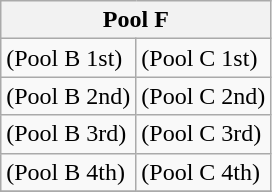<table class="wikitable">
<tr>
<th colspan=2>Pool F</th>
</tr>
<tr>
<td> (Pool B 1st)</td>
<td> (Pool C 1st)</td>
</tr>
<tr>
<td> (Pool B 2nd)</td>
<td> (Pool C 2nd)</td>
</tr>
<tr>
<td> (Pool B 3rd)</td>
<td> (Pool C 3rd)</td>
</tr>
<tr>
<td> (Pool B 4th)</td>
<td> (Pool C 4th)</td>
</tr>
<tr>
</tr>
</table>
